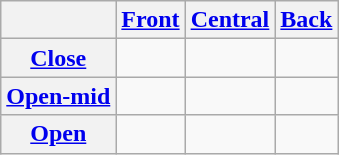<table class="wikitable">
<tr>
<th></th>
<th><a href='#'>Front</a></th>
<th><a href='#'>Central</a></th>
<th><a href='#'>Back</a></th>
</tr>
<tr style="text-align: center;">
<th><a href='#'>Close</a></th>
<td></td>
<td></td>
<td></td>
</tr>
<tr style="text-align: center;">
<th><a href='#'>Open-mid</a></th>
<td></td>
<td></td>
<td></td>
</tr>
<tr style="text-align: center;">
<th><a href='#'>Open</a></th>
<td></td>
<td></td>
<td></td>
</tr>
</table>
